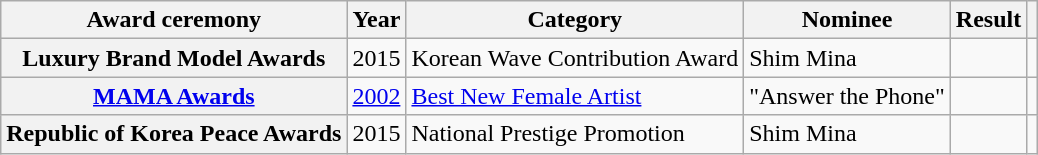<table class="wikitable plainrowheaders sortable">
<tr>
<th scope="col">Award ceremony</th>
<th scope="col">Year</th>
<th scope="col">Category</th>
<th scope="col">Nominee</th>
<th scope="col">Result</th>
<th scope="col" class="unsortable"></th>
</tr>
<tr>
<th scope="row">Luxury Brand Model Awards</th>
<td style="text-align:center">2015</td>
<td>Korean Wave Contribution Award</td>
<td>Shim Mina</td>
<td></td>
<td></td>
</tr>
<tr>
<th scope="row"><a href='#'>MAMA Awards</a></th>
<td style="text-align:center"><a href='#'>2002</a></td>
<td><a href='#'>Best New Female Artist</a></td>
<td>"Answer the Phone"</td>
<td></td>
<td style="text-align:center"></td>
</tr>
<tr>
<th scope="row">Republic of Korea Peace Awards</th>
<td style="text-align:center">2015</td>
<td>National Prestige Promotion</td>
<td>Shim Mina</td>
<td></td>
<td></td>
</tr>
</table>
